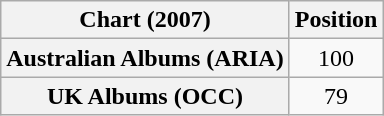<table class="wikitable sortable plainrowheaders" style="text-align:center">
<tr>
<th scope="col">Chart (2007)</th>
<th scope="col">Position</th>
</tr>
<tr>
<th scope="row">Australian Albums (ARIA)</th>
<td>100</td>
</tr>
<tr>
<th scope="row">UK Albums (OCC)</th>
<td>79</td>
</tr>
</table>
